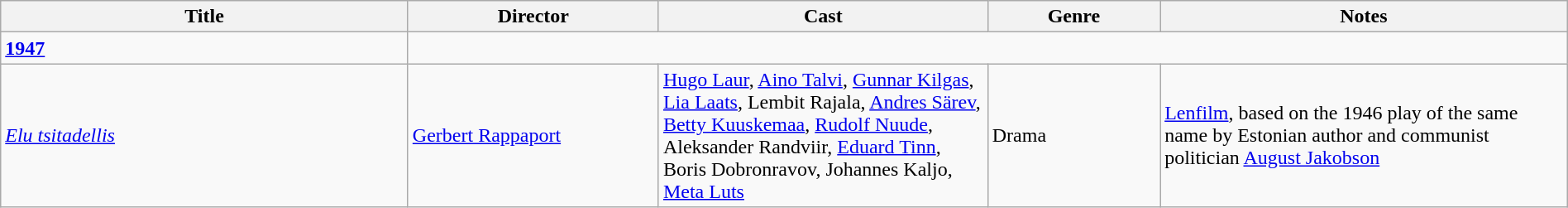<table class="wikitable" width= "100%">
<tr>
<th width=26%>Title</th>
<th width=16%>Director</th>
<th width=21%>Cast</th>
<th width=11%>Genre</th>
<th width=26%>Notes</th>
</tr>
<tr>
<td><strong><a href='#'>1947</a></strong></td>
</tr>
<tr>
<td><em><a href='#'>Elu tsitadellis</a></em></td>
<td><a href='#'>Gerbert Rappaport</a></td>
<td><a href='#'>Hugo Laur</a>, <a href='#'>Aino Talvi</a>, <a href='#'>Gunnar Kilgas</a>, <a href='#'>Lia Laats</a>, Lembit Rajala, <a href='#'>Andres Särev</a>, <a href='#'>Betty Kuuskemaa</a>, <a href='#'>Rudolf Nuude</a>, Aleksander Randviir, <a href='#'>Eduard Tinn</a>, Boris Dobronravov, Johannes Kaljo, <a href='#'>Meta Luts</a></td>
<td>Drama</td>
<td><a href='#'>Lenfilm</a>, based on the 1946 play of the same name by Estonian author and communist politician <a href='#'>August Jakobson</a></td>
</tr>
</table>
